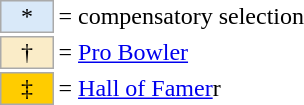<table border=0 cellspacing="0" cellpadding="8">
<tr>
<td><br><table style="margin: 0.75em 0 0 0.5em;">
<tr>
<td style="background:#d9e9f9; border:1px solid #aaa; width:2em; text-align:center;">*</td>
<td>= compensatory selection</td>
<td></td>
</tr>
<tr>
<td style="background:#faecc8; border:1px solid #aaa; width:2em; text-align:center;">†</td>
<td>= <a href='#'>Pro Bowler</a></td>
</tr>
<tr>
<td style="background-color:#FFCC00; border:1px solid #aaaaaa; width:2em; text-align:center;">‡</td>
<td>= <a href='#'>Hall of Famer</a>r</td>
</tr>
</table>
</td>
<td cellspacing="2"><br></td>
</tr>
</table>
